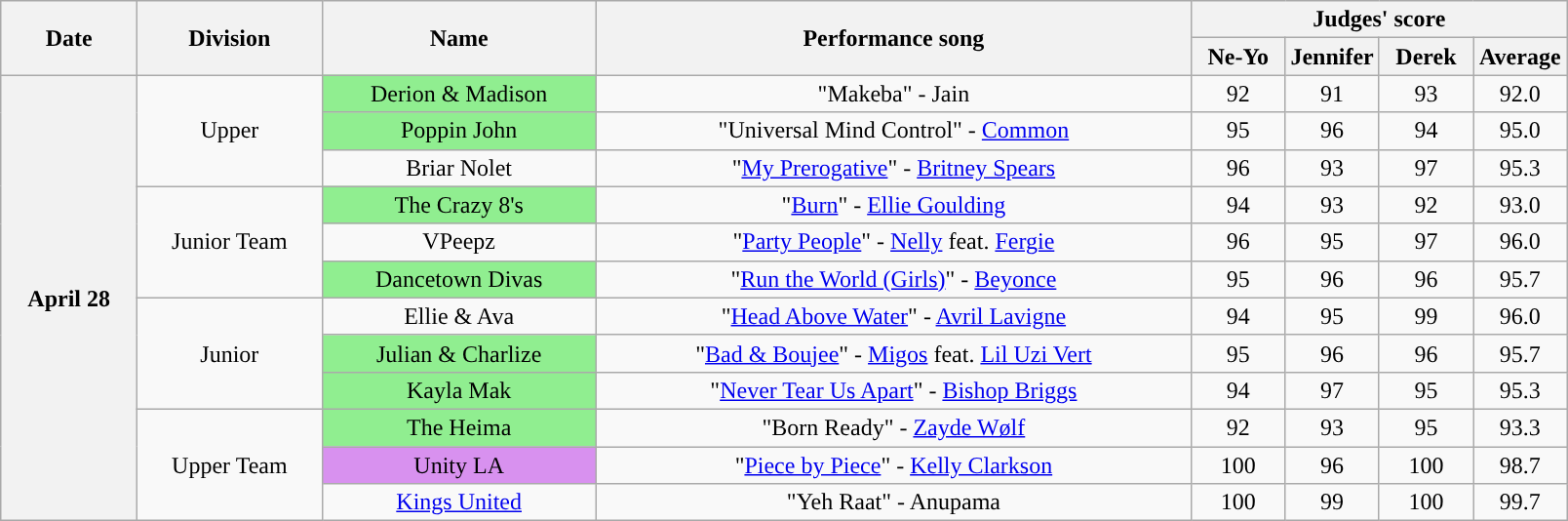<table class="wikitable sortable" style="text-align:center;">
<tr>
<th scope="col" rowspan="2">Date</th>
<th scope="col" rowspan="2">Division</th>
<th scope="col" rowspan="2" class="unsortable">Name</th>
<th scope="col" rowspan="2" class="unsortable">Performance song</th>
<th colspan="4" scope="col">Judges' score</th>
</tr>
<tr>
<th style="width:06%;">Ne-Yo</th>
<th style="width:06%;">Jennifer</th>
<th style="width:06%;">Derek</th>
<th style="width:06%;">Average</th>
</tr>
<tr>
<th scope="row" rowspan="15">April 28</th>
<td rowspan="3">Upper</td>
<td bgcolor=lightgreen>Derion & Madison</td>
<td>"Makeba" - Jain</td>
<td>92</td>
<td>91</td>
<td>93</td>
<td>92.0</td>
</tr>
<tr>
<td bgcolor=lightgreen>Poppin John</td>
<td>"Universal Mind Control" - <a href='#'>Common</a></td>
<td>95</td>
<td>96</td>
<td>94</td>
<td>95.0</td>
</tr>
<tr>
<td>Briar Nolet</td>
<td>"<a href='#'>My Prerogative</a>" - <a href='#'>Britney Spears</a></td>
<td>96</td>
<td>93</td>
<td>97</td>
<td>95.3</td>
</tr>
<tr>
<td rowspan="3">Junior Team</td>
<td bgcolor=lightgreen>The Crazy 8's</td>
<td>"<a href='#'>Burn</a>" - <a href='#'>Ellie Goulding</a></td>
<td>94</td>
<td>93</td>
<td>92</td>
<td>93.0</td>
</tr>
<tr>
<td>VPeepz</td>
<td>"<a href='#'>Party People</a>" - <a href='#'>Nelly</a> feat. <a href='#'>Fergie</a></td>
<td>96</td>
<td>95</td>
<td>97</td>
<td>96.0</td>
</tr>
<tr>
<td bgcolor=lightgreen>Dancetown Divas</td>
<td>"<a href='#'>Run the World (Girls)</a>" - <a href='#'>Beyonce</a></td>
<td>95</td>
<td>96</td>
<td>96</td>
<td>95.7</td>
</tr>
<tr>
<td rowspan="3">Junior</td>
<td>Ellie & Ava</td>
<td>"<a href='#'>Head Above Water</a>" - <a href='#'>Avril Lavigne</a></td>
<td>94</td>
<td>95</td>
<td>99</td>
<td>96.0</td>
</tr>
<tr>
<td bgcolor=lightgreen>Julian & Charlize</td>
<td>"<a href='#'>Bad & Boujee</a>" - <a href='#'>Migos</a> feat. <a href='#'>Lil Uzi Vert</a></td>
<td>95</td>
<td>96</td>
<td>96</td>
<td>95.7</td>
</tr>
<tr>
<td bgcolor=lightgreen>Kayla Mak</td>
<td>"<a href='#'>Never Tear Us Apart</a>" - <a href='#'>Bishop Briggs</a></td>
<td>94</td>
<td>97</td>
<td>95</td>
<td>95.3</td>
</tr>
<tr>
<td rowspan="3">Upper Team</td>
<td bgcolor=lightgreen>The Heima</td>
<td>"Born Ready" - <a href='#'>Zayde Wølf</a></td>
<td>92</td>
<td>93</td>
<td>95</td>
<td>93.3</td>
</tr>
<tr>
<td bgcolor=#D891EF>Unity LA</td>
<td>"<a href='#'>Piece by Piece</a>" - <a href='#'>Kelly Clarkson</a></td>
<td>100</td>
<td>96</td>
<td>100</td>
<td>98.7</td>
</tr>
<tr>
<td><a href='#'>Kings United</a></td>
<td>"Yeh Raat" - Anupama</td>
<td>100</td>
<td>99</td>
<td>100</td>
<td>99.7</td>
</tr>
</table>
